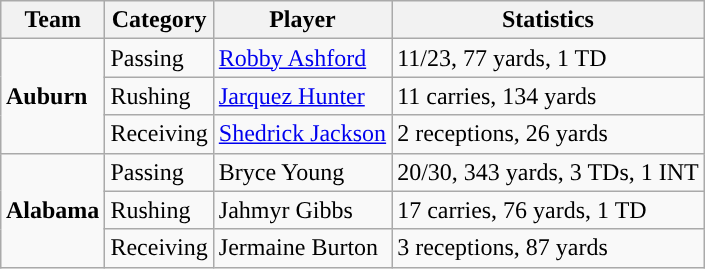<table class="wikitable" style="float: right;">
<tr>
<th>Team</th>
<th>Category</th>
<th>Player</th>
<th>Statistics</th>
</tr>
<tr>
<td rowspan=3><strong>Auburn</strong></td>
<td>Passing</td>
<td><a href='#'>Robby Ashford</a></td>
<td>11/23, 77 yards, 1 TD</td>
</tr>
<tr>
<td>Rushing</td>
<td><a href='#'>Jarquez Hunter</a></td>
<td>11 carries, 134 yards</td>
</tr>
<tr>
<td>Receiving</td>
<td><a href='#'>Shedrick Jackson</a></td>
<td>2 receptions, 26 yards</td>
</tr>
<tr>
<td rowspan=3><strong>Alabama</strong></td>
<td>Passing</td>
<td>Bryce Young</td>
<td>20/30, 343 yards, 3 TDs, 1 INT</td>
</tr>
<tr>
<td>Rushing</td>
<td>Jahmyr Gibbs</td>
<td>17 carries, 76 yards, 1 TD</td>
</tr>
<tr>
<td>Receiving</td>
<td>Jermaine Burton</td>
<td>3 receptions, 87 yards</td>
</tr>
</table>
